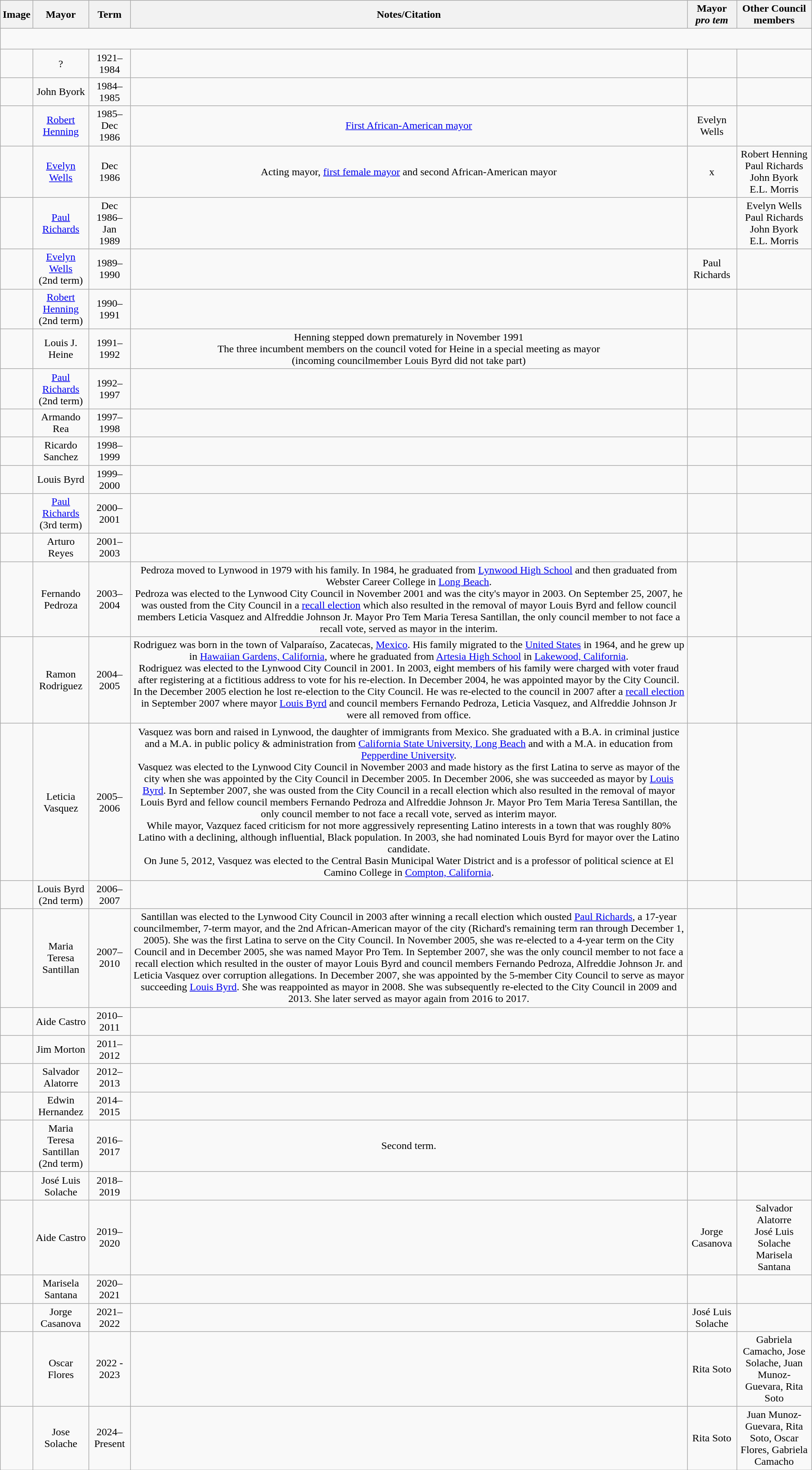<table class="wikitable" style="text-align:center">
<tr>
<th>Image</th>
<th>Mayor</th>
<th>Term</th>
<th>Notes/Citation</th>
<th>Mayor <em>pro tem</em></th>
<th>Other Council members</th>
</tr>
<tr style="height:2em">
</tr>
<tr>
<td></td>
<td>?</td>
<td>1921–1984</td>
<td></td>
<td></td>
<td></td>
</tr>
<tr>
<td></td>
<td>John Byork</td>
<td>1984–1985</td>
<td></td>
<td></td>
<td></td>
</tr>
<tr>
<td></td>
<td><a href='#'>Robert Henning</a></td>
<td>1985–Dec 1986</td>
<td><a href='#'>First African-American mayor</a></td>
<td>Evelyn Wells</td>
<td></td>
</tr>
<tr>
<td></td>
<td><a href='#'>Evelyn Wells</a></td>
<td>Dec 1986</td>
<td>Acting mayor, <a href='#'>first female mayor</a> and second African-American mayor</td>
<td>x</td>
<td>Robert Henning<br> Paul Richards<br> John Byork<br> E.L. Morris</td>
</tr>
<tr>
<td></td>
<td><a href='#'>Paul Richards</a></td>
<td>Dec 1986–Jan 1989</td>
<td></td>
<td></td>
<td>Evelyn Wells<br> Paul Richards<br> John Byork<br> E.L. Morris</td>
</tr>
<tr>
<td></td>
<td><a href='#'>Evelyn Wells</a><br> (2nd term)</td>
<td>1989–1990</td>
<td></td>
<td>Paul Richards</td>
<td></td>
</tr>
<tr>
<td></td>
<td><a href='#'>Robert Henning</a><br> (2nd term)</td>
<td>1990–1991</td>
<td></td>
<td></td>
<td></td>
</tr>
<tr>
<td></td>
<td>Louis J. Heine</td>
<td>1991–1992</td>
<td>Henning stepped down prematurely in November 1991<br> The three incumbent members on the council voted for Heine in a special meeting as mayor<br> (incoming councilmember Louis Byrd did not take part)</td>
<td></td>
<td></td>
</tr>
<tr>
<td></td>
<td><a href='#'>Paul Richards</a><br> (2nd term)</td>
<td>1992–1997</td>
<td></td>
<td></td>
<td></td>
</tr>
<tr>
<td></td>
<td>Armando Rea</td>
<td>1997–1998</td>
<td></td>
<td></td>
<td></td>
</tr>
<tr>
<td></td>
<td>Ricardo Sanchez</td>
<td>1998–1999</td>
<td></td>
<td></td>
<td></td>
</tr>
<tr>
<td></td>
<td>Louis Byrd</td>
<td>1999–2000</td>
<td></td>
<td></td>
<td></td>
</tr>
<tr>
<td></td>
<td><a href='#'>Paul Richards</a><br> (3rd term)</td>
<td>2000–2001</td>
<td></td>
<td></td>
<td></td>
</tr>
<tr>
<td></td>
<td>Arturo Reyes</td>
<td>2001–2003</td>
<td></td>
<td></td>
<td></td>
</tr>
<tr>
<td></td>
<td>Fernando Pedroza</td>
<td>2003–2004</td>
<td> Pedroza moved to Lynwood in 1979 with his family. In 1984, he graduated from <a href='#'>Lynwood High School</a> and then graduated from Webster Career College in <a href='#'>Long Beach</a>.<br>Pedroza was elected to the Lynwood City Council in November 2001 and was the city's mayor in 2003. On September 25, 2007, he was ousted from the City Council in a <a href='#'>recall election</a> which also resulted in the removal of mayor Louis Byrd and fellow council members Leticia Vasquez and Alfreddie Johnson Jr. Mayor Pro Tem Maria Teresa Santillan, the only council member to not face a recall vote, served as mayor in the interim.</td>
<td></td>
<td></td>
</tr>
<tr>
<td></td>
<td>Ramon Rodriguez</td>
<td>2004–2005</td>
<td>Rodriguez was born in the town of Valparaíso, Zacatecas, <a href='#'>Mexico</a>. His family migrated to the <a href='#'>United States</a> in 1964, and he grew up in <a href='#'>Hawaiian Gardens, California</a>, where he graduated from <a href='#'>Artesia High School</a> in <a href='#'>Lakewood, California</a>.<br>Rodriguez was elected to the Lynwood City Council in 2001. In 2003, eight members of his family were charged with voter fraud after registering at a fictitious address to vote for his re-election. In December 2004, he was appointed mayor by the City Council. In the December 2005 election he lost re-election to the City Council. He was re-elected to the council in 2007 after a <a href='#'>recall election</a> in September 2007 where mayor <a href='#'>Louis Byrd</a> and council members Fernando Pedroza, Leticia Vasquez, and Alfreddie Johnson Jr were all removed from office.</td>
<td></td>
<td></td>
</tr>
<tr>
<td></td>
<td>Leticia Vasquez</td>
<td>2005–2006</td>
<td>Vasquez was born and raised in Lynwood, the daughter of immigrants from Mexico.  She graduated with a B.A. in criminal justice and a M.A. in public policy & administration from <a href='#'>California State University, Long Beach</a> and with a M.A. in education from <a href='#'>Pepperdine University</a>.<br>Vasquez was elected to the Lynwood City Council in November 2003 and made history as the first Latina to serve as mayor of the city when she was appointed by the City Council in December 2005. In December 2006, she was succeeded as mayor by <a href='#'>Louis Byrd</a>. In September 2007, she was ousted from the City Council in a recall election which also resulted in the removal of mayor Louis Byrd and fellow council members Fernando Pedroza and Alfreddie Johnson Jr. Mayor Pro Tem Maria Teresa Santillan, the only council member to not face a recall vote, served as interim mayor.<br>While mayor, Vazquez faced criticism for not more aggressively representing Latino interests in a town that was roughly 80% Latino with a declining, although influential, Black population. In 2003, she had nominated Louis Byrd for mayor over the Latino candidate.<br>On June 5, 2012, Vasquez was elected to the Central Basin Municipal Water District and is a professor of political science at El Camino College in <a href='#'>Compton, California</a>.</td>
<td></td>
<td></td>
</tr>
<tr>
<td></td>
<td>Louis Byrd<br> (2nd term)</td>
<td>2006–2007</td>
<td></td>
<td></td>
<td></td>
</tr>
<tr>
<td></td>
<td>Maria Teresa Santillan</td>
<td>2007–2010</td>
<td>Santillan was elected to the Lynwood City Council in 2003 after winning a recall election which ousted <a href='#'>Paul Richards</a>, a 17-year councilmember, 7-term mayor, and the 2nd African-American mayor of the city (Richard's remaining term ran through December 1, 2005). She was the first Latina to serve on the City Council. In November 2005, she was re-elected to a 4-year term on the City Council and in December 2005, she was named Mayor Pro Tem. In September 2007, she was the only council member to not face a recall election which resulted in the ouster of mayor Louis Byrd and council members Fernando Pedroza, Alfreddie Johnson Jr. and Leticia Vasquez over corruption allegations. In December 2007, she was appointed by the 5-member City Council to serve as mayor succeeding <a href='#'>Louis Byrd</a>. She was reappointed as mayor in 2008. She was subsequently re-elected to the City Council in 2009 and 2013. She later served as mayor again from 2016 to 2017.</td>
<td></td>
<td></td>
</tr>
<tr>
<td></td>
<td>Aide Castro</td>
<td>2010–2011</td>
<td></td>
<td></td>
<td></td>
</tr>
<tr>
<td></td>
<td>Jim Morton</td>
<td>2011–2012</td>
<td></td>
<td></td>
<td></td>
</tr>
<tr>
<td></td>
<td>Salvador Alatorre</td>
<td>2012–2013</td>
<td></td>
<td></td>
<td></td>
</tr>
<tr>
<td></td>
<td>Edwin Hernandez</td>
<td>2014–2015</td>
<td></td>
<td></td>
<td></td>
</tr>
<tr>
<td></td>
<td>Maria Teresa Santillan<br> (2nd term)</td>
<td>2016–2017</td>
<td>Second term.</td>
<td></td>
<td></td>
</tr>
<tr>
<td></td>
<td>José Luis Solache</td>
<td>2018–2019</td>
<td></td>
<td></td>
<td></td>
</tr>
<tr>
<td></td>
<td>Aide Castro</td>
<td>2019–2020</td>
<td></td>
<td>Jorge Casanova</td>
<td>Salvador Alatorre<br> José Luis Solache<br> Marisela Santana</td>
</tr>
<tr>
<td></td>
<td>Marisela Santana</td>
<td>2020–2021</td>
<td></td>
<td></td>
<td></td>
</tr>
<tr>
<td></td>
<td>Jorge Casanova</td>
<td>2021–2022</td>
<td></td>
<td>José Luis Solache</td>
<td></td>
</tr>
<tr>
<td></td>
<td>Oscar Flores</td>
<td>2022 - 2023</td>
<td></td>
<td>Rita Soto</td>
<td>Gabriela Camacho, Jose Solache, Juan Munoz-Guevara, Rita Soto</td>
</tr>
<tr>
<td></td>
<td>Jose Solache</td>
<td>2024–Present</td>
<td></td>
<td>Rita Soto</td>
<td>Juan Munoz-Guevara, Rita Soto, Oscar Flores, Gabriela Camacho</td>
</tr>
</table>
